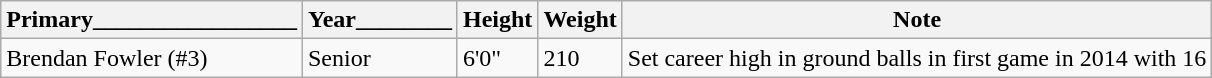<table class="wikitable">
<tr>
<th>Primary_________________</th>
<th>Year________</th>
<th>Height</th>
<th>Weight</th>
<th>Note</th>
</tr>
<tr>
<td>Brendan Fowler (#3)</td>
<td>Senior</td>
<td>6'0"</td>
<td>210</td>
<td>Set career high in ground balls in first game in 2014 with 16</td>
</tr>
</table>
